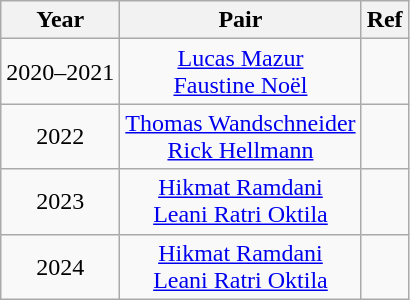<table class="wikitable" style="text-align:center;">
<tr>
<th>Year</th>
<th>Pair</th>
<th>Ref</th>
</tr>
<tr>
<td>2020–2021</td>
<td> <a href='#'>Lucas Mazur</a><br><a href='#'>Faustine Noël</a></td>
<td></td>
</tr>
<tr>
<td>2022</td>
<td> <a href='#'>Thomas Wandschneider</a><br><a href='#'>Rick Hellmann</a></td>
<td></td>
</tr>
<tr>
<td>2023</td>
<td> <a href='#'>Hikmat Ramdani</a><br><a href='#'>Leani Ratri Oktila</a></td>
<td></td>
</tr>
<tr>
<td>2024</td>
<td> <a href='#'>Hikmat Ramdani</a><br><a href='#'>Leani Ratri Oktila</a></td>
<td></td>
</tr>
</table>
